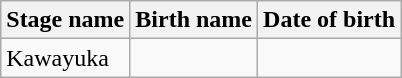<table class="wikitable">
<tr>
<th>Stage name</th>
<th>Birth name</th>
<th>Date of birth</th>
</tr>
<tr>
<td>Kawayuka</td>
<td></td>
<td></td>
</tr>
</table>
